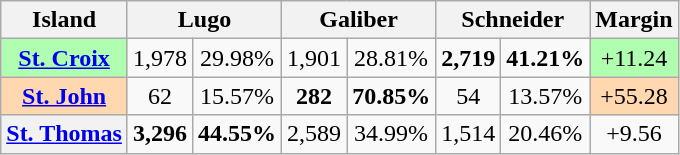<table class=wikitable>
<tr>
<th>Island</th>
<th colspan=2>Lugo</th>
<th colspan=2>Galiber</th>
<th colspan=2>Schneider</th>
<th>Margin</th>
</tr>
<tr align=center>
<th style="background-color:#b0ffb0"><a href='#'>St. Croix</a></th>
<td>1,978</td>
<td>29.98%</td>
<td>1,901</td>
<td>28.81%</td>
<td><strong>2,719</strong></td>
<td><strong>41.21%</strong></td>
<td style="background-color:#b0ffb0">+11.24</td>
</tr>
<tr align=center>
<th style="background-color:#ffd8b0"><a href='#'>St. John</a></th>
<td>62</td>
<td>15.57%</td>
<td><strong>282</strong></td>
<td><strong>70.85%</strong></td>
<td>54</td>
<td>13.57%</td>
<td style="background-color:#ffd8b0">+55.28</td>
</tr>
<tr align=center>
<th><a href='#'>St. Thomas</a></th>
<td><strong>3,296</strong></td>
<td><strong>44.55%</strong></td>
<td>2,589</td>
<td>34.99%</td>
<td>1,514</td>
<td>20.46%</td>
<td>+9.56</td>
</tr>
</table>
